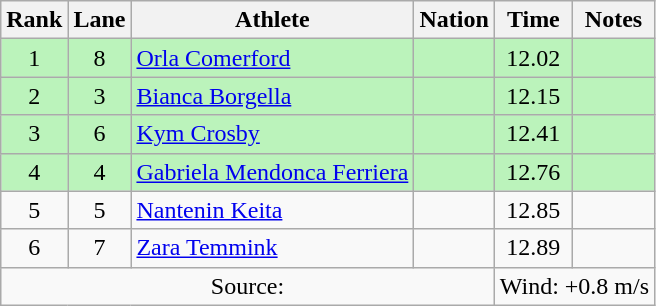<table class="wikitable sortable" style="text-align:center">
<tr>
<th scope="col" style="width: 10px;">Rank</th>
<th scope="col" style="width: 10px;">Lane</th>
<th scope="col">Athlete</th>
<th scope="col">Nation</th>
<th scope="col">Time</th>
<th scope="col">Notes</th>
</tr>
<tr bgcolor=bbf3bb>
<td>1</td>
<td>8</td>
<td align=left><a href='#'>Orla Comerford</a></td>
<td align=left></td>
<td>12.02</td>
<td></td>
</tr>
<tr bgcolor=bbf3bb>
<td>2</td>
<td>3</td>
<td align=left><a href='#'>Bianca Borgella</a></td>
<td align=left></td>
<td>12.15</td>
<td></td>
</tr>
<tr bgcolor=bbf3bb>
<td>3</td>
<td>6</td>
<td align=left><a href='#'>Kym Crosby</a></td>
<td align=left></td>
<td>12.41</td>
<td></td>
</tr>
<tr bgcolor=bbf3bb>
<td>4</td>
<td>4</td>
<td align=left><a href='#'>Gabriela Mendonca Ferriera</a></td>
<td align=left></td>
<td>12.76</td>
<td></td>
</tr>
<tr>
<td>5</td>
<td>5</td>
<td align=left><a href='#'>Nantenin Keita</a></td>
<td align=left></td>
<td>12.85</td>
<td></td>
</tr>
<tr>
<td>6</td>
<td>7</td>
<td align=left><a href='#'>Zara Temmink</a></td>
<td align=left></td>
<td>12.89</td>
<td></td>
</tr>
<tr class="sortbottom">
<td colspan=4>Source:</td>
<td colspan=2>Wind: +0.8 m/s</td>
</tr>
</table>
